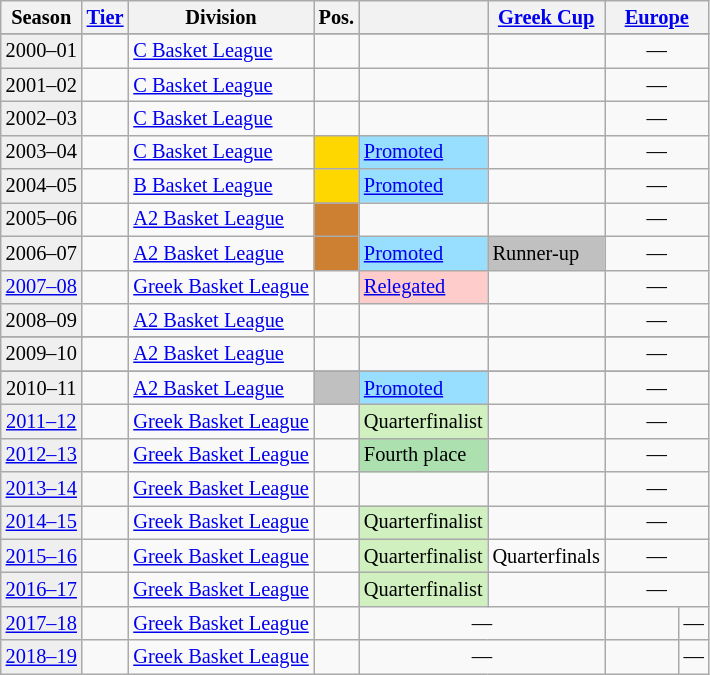<table class="wikitable" style="font-size:85%; text-align:center">
<tr>
<th>Season</th>
<th><a href='#'>Tier</a></th>
<th>Division</th>
<th>Pos.</th>
<th></th>
<th><a href='#'>Greek Cup</a></th>
<th colspan=3><a href='#'>Europe</a></th>
</tr>
<tr>
</tr>
<tr>
<td bgcolor=#efefef>2000–01</td>
<td></td>
<td align=left><a href='#'>C Basket League</a></td>
<td></td>
<td></td>
<td></td>
<td colspan=3>—</td>
</tr>
<tr>
<td bgcolor=#efefef>2001–02</td>
<td></td>
<td align=left><a href='#'>C Basket League</a></td>
<td></td>
<td></td>
<td></td>
<td colspan=3>—</td>
</tr>
<tr>
<td bgcolor=#efefef>2002–03</td>
<td></td>
<td align=left><a href='#'>C Basket League</a></td>
<td></td>
<td></td>
<td></td>
<td colspan=3>—</td>
</tr>
<tr>
<td bgcolor=#efefef>2003–04</td>
<td></td>
<td align=left><a href='#'>C Basket League</a></td>
<td bgcolor= gold></td>
<td align=left bgcolor=#97DEFF><a href='#'>Promoted</a></td>
<td></td>
<td colspan=3>—</td>
</tr>
<tr>
<td bgcolor=#efefef>2004–05</td>
<td></td>
<td align=left><a href='#'>B Basket League</a></td>
<td bgcolor= gold></td>
<td bgcolor=#97DEFF  align=left><a href='#'>Promoted</a></td>
<td></td>
<td colspan=3>—</td>
</tr>
<tr>
<td bgcolor=#efefef>2005–06</td>
<td></td>
<td align=left><a href='#'>A2 Basket League</a></td>
<td bgcolor= #CD7F32></td>
<td></td>
<td></td>
<td colspan=3>—</td>
</tr>
<tr>
<td bgcolor=#efefef>2006–07</td>
<td></td>
<td align=left><a href='#'>A2 Basket League</a></td>
<td bgcolor= #CD7F32></td>
<td bgcolor=#97DEFF align=left><a href='#'>Promoted</a></td>
<td bgcolor=silver align=left>Runner-up</td>
<td colspan=3>—</td>
</tr>
<tr>
<td bgcolor=#efefef><a href='#'>2007–08</a></td>
<td></td>
<td><a href='#'>Greek Basket League</a></td>
<td></td>
<td bgcolor="#FFCCCC" align=left><a href='#'>Relegated</a></td>
<td></td>
<td colspan=3>—</td>
</tr>
<tr>
<td bgcolor=#efefef>2008–09</td>
<td></td>
<td align=left><a href='#'>A2 Basket League</a></td>
<td></td>
<td></td>
<td></td>
<td colspan=3>—</td>
</tr>
<tr>
</tr>
<tr>
<td bgcolor=#efefef>2009–10</td>
<td></td>
<td align=left><a href='#'>A2 Basket League</a></td>
<td></td>
<td></td>
<td></td>
<td colspan=3>—</td>
</tr>
<tr>
</tr>
<tr>
<td bgcolor=#efefef>2010–11</td>
<td></td>
<td align=left><a href='#'>A2 Basket League</a></td>
<td bgcolor=silver></td>
<td bgcolor=#97DEFF align=left><a href='#'>Promoted</a></td>
<td></td>
<td colspan=3>—</td>
</tr>
<tr>
<td bgcolor=#efefef><a href='#'>2011–12</a></td>
<td></td>
<td><a href='#'>Greek Basket League</a></td>
<td></td>
<td style="background:#D0F0C0" align=left>Quarterfinalist</td>
<td></td>
<td colspan=3>—</td>
</tr>
<tr>
<td bgcolor=#efefef><a href='#'>2012–13</a></td>
<td></td>
<td><a href='#'>Greek Basket League</a></td>
<td></td>
<td style="background:#ACE1AF" align=left>Fourth place</td>
<td></td>
<td colspan=3>—</td>
</tr>
<tr>
<td bgcolor=#efefef><a href='#'>2013–14</a></td>
<td></td>
<td><a href='#'>Greek Basket League</a></td>
<td></td>
<td></td>
<td></td>
<td colspan=3>—</td>
</tr>
<tr>
<td bgcolor=#efefef><a href='#'>2014–15</a></td>
<td></td>
<td><a href='#'>Greek Basket League</a></td>
<td></td>
<td style="background:#D0F0C0" align=left>Quarterfinalist</td>
<td></td>
<td colspan=3>—</td>
</tr>
<tr>
<td bgcolor=#efefef><a href='#'>2015–16</a></td>
<td></td>
<td><a href='#'>Greek Basket League</a></td>
<td></td>
<td style="background:#D0F0C0" align=left>Quarterfinalist</td>
<td align=left>Quarterfinals</td>
<td colspan=3>—</td>
</tr>
<tr>
<td bgcolor=#efefef><a href='#'>2016–17</a></td>
<td></td>
<td><a href='#'>Greek Basket League</a></td>
<td></td>
<td style="background:#D0F0C0" align=left>Quarterfinalist</td>
<td></td>
<td colspan=3>—</td>
</tr>
<tr>
<td bgcolor=#efefef><a href='#'>2017–18</a></td>
<td></td>
<td><a href='#'>Greek Basket League</a></td>
<td></td>
<td colspan=3>—</td>
<td></td>
<td colspan=3>—</td>
</tr>
<tr>
<td bgcolor=#efefef><a href='#'>2018–19</a></td>
<td></td>
<td><a href='#'>Greek Basket League</a></td>
<td></td>
<td colspan=3>—</td>
<td></td>
<td colspan=3>—</td>
</tr>
</table>
